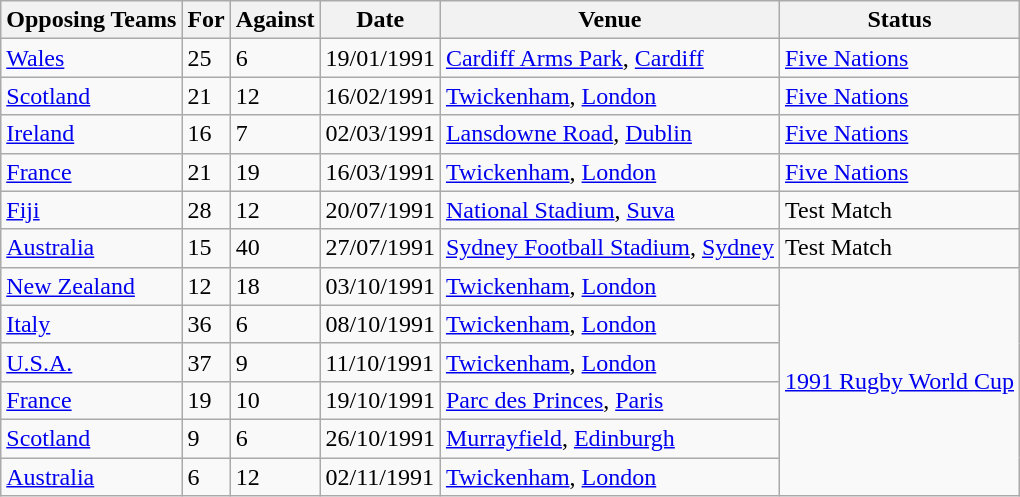<table class="wikitable">
<tr>
<th>Opposing Teams</th>
<th>For</th>
<th>Against</th>
<th>Date</th>
<th>Venue</th>
<th>Status</th>
</tr>
<tr>
<td><a href='#'>Wales</a></td>
<td>25</td>
<td>6</td>
<td>19/01/1991</td>
<td><a href='#'>Cardiff Arms Park</a>, <a href='#'>Cardiff</a></td>
<td><a href='#'>Five Nations</a></td>
</tr>
<tr>
<td><a href='#'>Scotland</a></td>
<td>21</td>
<td>12</td>
<td>16/02/1991</td>
<td><a href='#'>Twickenham</a>, <a href='#'>London</a></td>
<td><a href='#'>Five Nations</a></td>
</tr>
<tr>
<td><a href='#'>Ireland</a></td>
<td>16</td>
<td>7</td>
<td>02/03/1991</td>
<td><a href='#'>Lansdowne Road</a>, <a href='#'>Dublin</a></td>
<td><a href='#'>Five Nations</a></td>
</tr>
<tr>
<td><a href='#'>France</a></td>
<td>21</td>
<td>19</td>
<td>16/03/1991</td>
<td><a href='#'>Twickenham</a>, <a href='#'>London</a></td>
<td><a href='#'>Five Nations</a></td>
</tr>
<tr>
<td><a href='#'>Fiji</a></td>
<td>28</td>
<td>12</td>
<td>20/07/1991</td>
<td><a href='#'>National Stadium</a>, <a href='#'>Suva</a></td>
<td>Test Match</td>
</tr>
<tr>
<td><a href='#'>Australia</a></td>
<td>15</td>
<td>40</td>
<td>27/07/1991</td>
<td><a href='#'>Sydney Football Stadium</a>, <a href='#'>Sydney</a></td>
<td>Test Match</td>
</tr>
<tr>
<td><a href='#'>New Zealand</a></td>
<td>12</td>
<td>18</td>
<td>03/10/1991</td>
<td><a href='#'>Twickenham</a>, <a href='#'>London</a></td>
<td rowspan=6><a href='#'>1991 Rugby World Cup</a></td>
</tr>
<tr>
<td><a href='#'>Italy</a></td>
<td>36</td>
<td>6</td>
<td>08/10/1991</td>
<td><a href='#'>Twickenham</a>, <a href='#'>London</a></td>
</tr>
<tr>
<td><a href='#'>U.S.A.</a></td>
<td>37</td>
<td>9</td>
<td>11/10/1991</td>
<td><a href='#'>Twickenham</a>, <a href='#'>London</a></td>
</tr>
<tr>
<td><a href='#'>France</a></td>
<td>19</td>
<td>10</td>
<td>19/10/1991</td>
<td><a href='#'>Parc des Princes</a>, <a href='#'>Paris</a></td>
</tr>
<tr>
<td><a href='#'>Scotland</a></td>
<td>9</td>
<td>6</td>
<td>26/10/1991</td>
<td><a href='#'>Murrayfield</a>, <a href='#'>Edinburgh</a></td>
</tr>
<tr>
<td><a href='#'>Australia</a></td>
<td>6</td>
<td>12</td>
<td>02/11/1991</td>
<td><a href='#'>Twickenham</a>, <a href='#'>London</a></td>
</tr>
</table>
